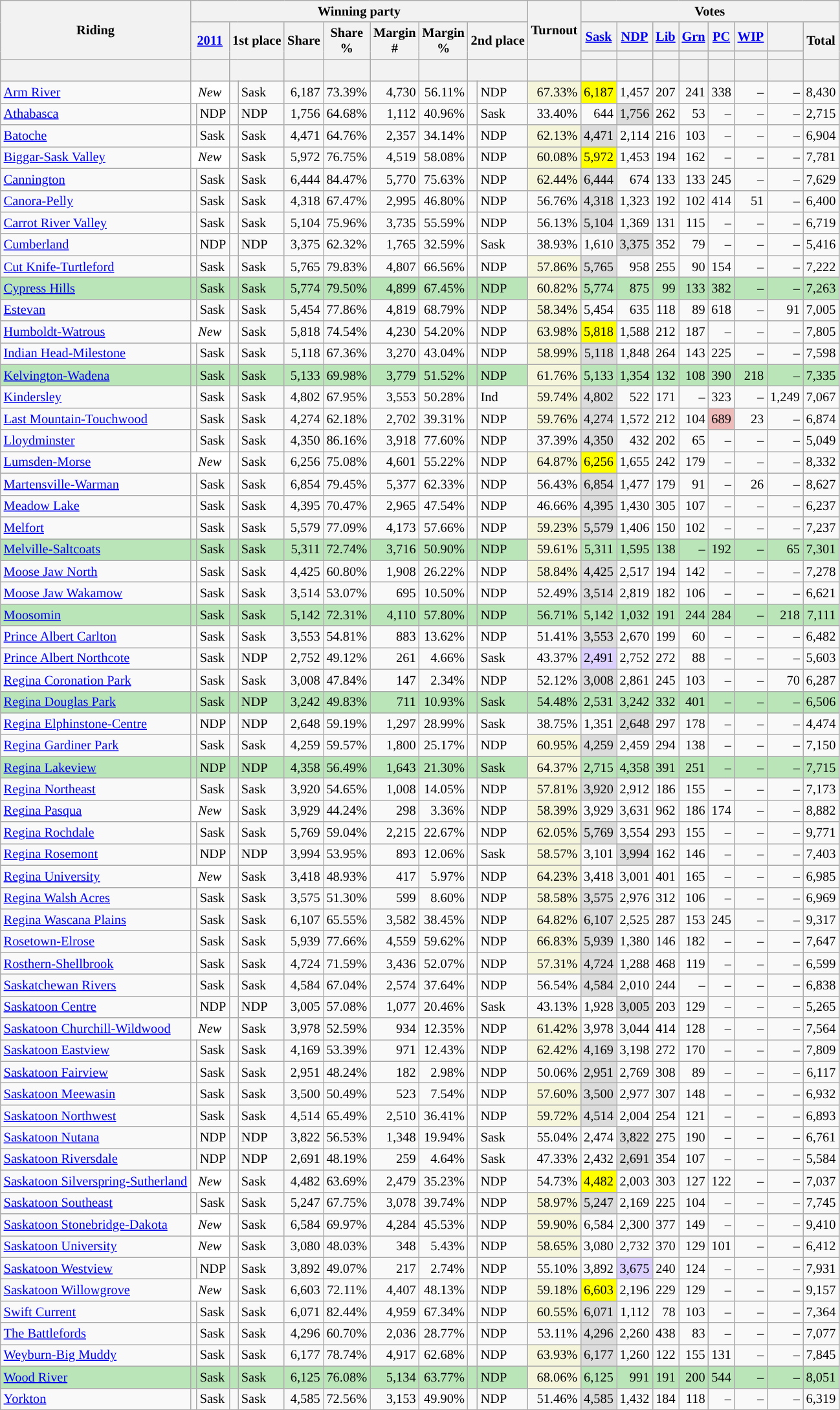<table class="wikitable sortable mw-collapsible" style="text-align:right; font-size:85%">
<tr>
<th rowspan="3" scope="col">Riding</th>
<th colspan="10" scope="col">Winning party</th>
<th rowspan="3" scope="col">Turnout<br></th>
<th colspan="8" scope="col">Votes</th>
</tr>
<tr>
<th colspan="2" rowspan="2" scope="col"><a href='#'>2011</a></th>
<th colspan="2" rowspan="2" scope="col">1st place</th>
<th rowspan="2" scope="col">Share</th>
<th rowspan="2" scope="col">Share<br>%</th>
<th rowspan="2" scope="col">Margin<br>#</th>
<th rowspan="2" scope="col">Margin<br>%</th>
<th colspan="2" rowspan="2" scope="col">2nd place</th>
<th><a href='#'>Sask</a></th>
<th><a href='#'>NDP</a></th>
<th><a href='#'>Lib</a></th>
<th><a href='#'>Grn</a></th>
<th><a href='#'>PC</a></th>
<th><a href='#'>WIP</a></th>
<th></th>
<th rowspan="2">Total</th>
</tr>
<tr>
<th style="background-color:"></th>
<th style="background-color:"></th>
<th style="background-color:"></th>
<th style="background-color:"></th>
<th style="background-color:"></th>
<th style="background-color:"></th>
<th style="background-color:"></th>
</tr>
<tr>
<th> </th>
<th colspan="2"></th>
<th colspan="2"></th>
<th></th>
<th></th>
<th></th>
<th></th>
<th colspan="2"></th>
<th></th>
<th></th>
<th></th>
<th></th>
<th></th>
<th></th>
<th></th>
<th></th>
<th></th>
</tr>
<tr>
<td style="text-align:left;"><a href='#'>Arm River</a></td>
<td colspan="2" style="background-color:#FFFFFF; text-align:center;"><em>New</em></td>
<td></td>
<td style="text-align:left;">Sask</td>
<td>6,187</td>
<td>73.39%</td>
<td>4,730</td>
<td>56.11%</td>
<td></td>
<td style="text-align:left;">NDP</td>
<td style="background-color:#F5F5DC;">67.33%</td>
<td style="background-color:#FFFF00;">6,187</td>
<td>1,457</td>
<td>207</td>
<td>241</td>
<td>338</td>
<td>–</td>
<td>–</td>
<td>8,430</td>
</tr>
<tr>
<td style="text-align:left;"><a href='#'>Athabasca</a></td>
<td></td>
<td style="text-align:left;">NDP</td>
<td></td>
<td style="text-align:left;">NDP</td>
<td>1,756</td>
<td>64.68%</td>
<td>1,112</td>
<td>40.96%</td>
<td></td>
<td style="text-align:left;">Sask</td>
<td>33.40%</td>
<td>644</td>
<td style="background-color:#DCDCDC;">1,756</td>
<td>262</td>
<td>53</td>
<td>–</td>
<td>–</td>
<td>–</td>
<td>2,715</td>
</tr>
<tr>
<td style="text-align:left;"><a href='#'>Batoche</a></td>
<td></td>
<td style="text-align:left;">Sask</td>
<td></td>
<td style="text-align:left;">Sask</td>
<td>4,471</td>
<td>64.76%</td>
<td>2,357</td>
<td>34.14%</td>
<td></td>
<td style="text-align:left;">NDP</td>
<td style="background-color:#F5F5DC;">62.13%</td>
<td style="background-color:#DCDCDC;">4,471</td>
<td>2,114</td>
<td>216</td>
<td>103</td>
<td>–</td>
<td>–</td>
<td>–</td>
<td>6,904</td>
</tr>
<tr>
<td style="text-align:left;"><a href='#'>Biggar-Sask Valley</a></td>
<td colspan="2" style="background-color:#FFFFFF; text-align:center;"><em>New</em></td>
<td></td>
<td style="text-align:left;">Sask</td>
<td>5,972</td>
<td>76.75%</td>
<td>4,519</td>
<td>58.08%</td>
<td></td>
<td style="text-align:left;">NDP</td>
<td style="background-color:#F5F5DC;">60.08%</td>
<td style="background-color:#FFFF00;">5,972</td>
<td>1,453</td>
<td>194</td>
<td>162</td>
<td>–</td>
<td>–</td>
<td>–</td>
<td>7,781</td>
</tr>
<tr>
<td style="text-align:left;"><a href='#'>Cannington</a></td>
<td></td>
<td style="text-align:left;">Sask</td>
<td></td>
<td style="text-align:left;">Sask</td>
<td>6,444</td>
<td>84.47%</td>
<td>5,770</td>
<td>75.63%</td>
<td></td>
<td style="text-align:left;">NDP</td>
<td style="background-color:#F5F5DC;">62.44%</td>
<td style="background-color:#DCDCDC;">6,444</td>
<td>674</td>
<td>133</td>
<td>133</td>
<td>245</td>
<td>–</td>
<td>–</td>
<td>7,629</td>
</tr>
<tr>
<td style="text-align:left;"><a href='#'>Canora-Pelly</a></td>
<td></td>
<td style="text-align:left;">Sask</td>
<td></td>
<td style="text-align:left;">Sask</td>
<td>4,318</td>
<td>67.47%</td>
<td>2,995</td>
<td>46.80%</td>
<td></td>
<td style="text-align:left;">NDP</td>
<td>56.76%</td>
<td style="background-color:#DCDCDC;">4,318</td>
<td>1,323</td>
<td>192</td>
<td>102</td>
<td>414</td>
<td>51</td>
<td>–</td>
<td>6,400</td>
</tr>
<tr>
<td style="text-align:left;"><a href='#'>Carrot River Valley</a></td>
<td></td>
<td style="text-align:left;">Sask</td>
<td></td>
<td style="text-align:left;">Sask</td>
<td>5,104</td>
<td>75.96%</td>
<td>3,735</td>
<td>55.59%</td>
<td></td>
<td style="text-align:left;">NDP</td>
<td>56.13%</td>
<td style="background-color:#DCDCDC;">5,104</td>
<td>1,369</td>
<td>131</td>
<td>115</td>
<td>–</td>
<td>–</td>
<td>–</td>
<td>6,719</td>
</tr>
<tr>
<td style="text-align:left;"><a href='#'>Cumberland</a></td>
<td></td>
<td style="text-align:left;">NDP</td>
<td></td>
<td style="text-align:left;">NDP</td>
<td>3,375</td>
<td>62.32%</td>
<td>1,765</td>
<td>32.59%</td>
<td></td>
<td style="text-align:left;">Sask</td>
<td>38.93%</td>
<td>1,610</td>
<td style="background-color:#DCDCDC;">3,375</td>
<td>352</td>
<td>79</td>
<td>–</td>
<td>–</td>
<td>–</td>
<td>5,416</td>
</tr>
<tr>
<td style="text-align:left;"><a href='#'>Cut Knife-Turtleford</a></td>
<td></td>
<td style="text-align:left;">Sask</td>
<td></td>
<td style="text-align:left;">Sask</td>
<td>5,765</td>
<td>79.83%</td>
<td>4,807</td>
<td>66.56%</td>
<td></td>
<td style="text-align:left;">NDP</td>
<td style="background-color:#F5F5DC;">57.86%</td>
<td style="background-color:#DCDCDC;">5,765</td>
<td>958</td>
<td>255</td>
<td>90</td>
<td>154</td>
<td>–</td>
<td>–</td>
<td>7,222</td>
</tr>
<tr style="background-color:#B9E5B9;">
<td style="text-align:left;"><a href='#'>Cypress Hills</a></td>
<td></td>
<td style="text-align:left;">Sask</td>
<td></td>
<td style="text-align:left;">Sask</td>
<td>5,774</td>
<td>79.50%</td>
<td>4,899</td>
<td>67.45%</td>
<td></td>
<td style="text-align:left;">NDP</td>
<td style="background-color:#F5F5DC;">60.82%</td>
<td>5,774</td>
<td>875</td>
<td>99</td>
<td>133</td>
<td>382</td>
<td>–</td>
<td>–</td>
<td>7,263</td>
</tr>
<tr>
<td style="text-align:left;"><a href='#'>Estevan</a></td>
<td></td>
<td style="text-align:left;">Sask</td>
<td></td>
<td style="text-align:left;">Sask</td>
<td>5,454</td>
<td>77.86%</td>
<td>4,819</td>
<td>68.79%</td>
<td></td>
<td style="text-align:left;">NDP</td>
<td style="background-color:#F5F5DC;">58.34%</td>
<td>5,454</td>
<td>635</td>
<td>118</td>
<td>89</td>
<td>618</td>
<td>–</td>
<td>91</td>
<td>7,005</td>
</tr>
<tr>
<td style="text-align:left;"><a href='#'>Humboldt-Watrous</a></td>
<td colspan="2" style="background-color:#FFFFFF; text-align:center;"><em>New</em></td>
<td></td>
<td style="text-align:left;">Sask</td>
<td>5,818</td>
<td>74.54%</td>
<td>4,230</td>
<td>54.20%</td>
<td></td>
<td style="text-align:left;">NDP</td>
<td style="background-color:#F5F5DC;">63.98%</td>
<td style="background-color:#FFFF00;">5,818</td>
<td>1,588</td>
<td>212</td>
<td>187</td>
<td>–</td>
<td>–</td>
<td>–</td>
<td>7,805</td>
</tr>
<tr>
<td style="text-align:left;"><a href='#'>Indian Head-Milestone</a></td>
<td></td>
<td style="text-align:left;">Sask</td>
<td></td>
<td style="text-align:left;">Sask</td>
<td>5,118</td>
<td>67.36%</td>
<td>3,270</td>
<td>43.04%</td>
<td></td>
<td style="text-align:left;">NDP</td>
<td style="background-color:#F5F5DC;">58.99%</td>
<td style="background-color:#DCDCDC;">5,118</td>
<td>1,848</td>
<td>264</td>
<td>143</td>
<td>225</td>
<td>–</td>
<td>–</td>
<td>7,598</td>
</tr>
<tr style="background-color:#B9E5B9;">
<td style="text-align:left;"><a href='#'>Kelvington-Wadena</a></td>
<td></td>
<td style="text-align:left;">Sask</td>
<td></td>
<td style="text-align:left;">Sask</td>
<td>5,133</td>
<td>69.98%</td>
<td>3,779</td>
<td>51.52%</td>
<td></td>
<td style="text-align:left;">NDP</td>
<td style="background-color:#F5F5DC;">61.76%</td>
<td>5,133</td>
<td>1,354</td>
<td>132</td>
<td>108</td>
<td>390</td>
<td>218</td>
<td>–</td>
<td>7,335</td>
</tr>
<tr>
<td style="text-align:left;"><a href='#'>Kindersley</a></td>
<td></td>
<td style="text-align:left;">Sask</td>
<td></td>
<td style="text-align:left;">Sask</td>
<td>4,802</td>
<td>67.95%</td>
<td>3,553</td>
<td>50.28%</td>
<td></td>
<td style="text-align:left;">Ind</td>
<td style="background-color:#F5F5DC;">59.74%</td>
<td style="background-color:#DCDCDC;">4,802</td>
<td>522</td>
<td>171</td>
<td>–</td>
<td>323</td>
<td>–</td>
<td>1,249</td>
<td>7,067</td>
</tr>
<tr>
<td style="text-align:left;"><a href='#'>Last Mountain-Touchwood</a></td>
<td></td>
<td style="text-align:left;">Sask</td>
<td></td>
<td style="text-align:left;">Sask</td>
<td>4,274</td>
<td>62.18%</td>
<td>2,702</td>
<td>39.31%</td>
<td></td>
<td style="text-align:left;">NDP</td>
<td style="background-color:#F5F5DC;">59.76%</td>
<td style="background-color:#DCDCDC;">4,274</td>
<td>1,572</td>
<td>212</td>
<td>104</td>
<td style="background-color:#EEBBBB;">689</td>
<td>23</td>
<td>–</td>
<td>6,874</td>
</tr>
<tr>
<td style="text-align:left;"><a href='#'>Lloydminster</a></td>
<td></td>
<td style="text-align:left;">Sask</td>
<td></td>
<td style="text-align:left;">Sask</td>
<td>4,350</td>
<td>86.16%</td>
<td>3,918</td>
<td>77.60%</td>
<td></td>
<td style="text-align:left;">NDP</td>
<td>37.39%</td>
<td style="background-color:#DCDCDC;">4,350</td>
<td>432</td>
<td>202</td>
<td>65</td>
<td>–</td>
<td>–</td>
<td>–</td>
<td>5,049</td>
</tr>
<tr>
<td style="text-align:left;"><a href='#'>Lumsden-Morse</a></td>
<td colspan="2" style="background-color:#FFFFFF; text-align:center;"><em>New</em></td>
<td></td>
<td style="text-align:left;">Sask</td>
<td>6,256</td>
<td>75.08%</td>
<td>4,601</td>
<td>55.22%</td>
<td></td>
<td style="text-align:left;">NDP</td>
<td style="background-color:#F5F5DC;">64.87%</td>
<td style="background-color:#FFFF00;">6,256</td>
<td>1,655</td>
<td>242</td>
<td>179</td>
<td>–</td>
<td>–</td>
<td>–</td>
<td>8,332</td>
</tr>
<tr>
<td style="text-align:left;"><a href='#'>Martensville-Warman</a></td>
<td></td>
<td style="text-align:left;">Sask</td>
<td></td>
<td style="text-align:left;">Sask</td>
<td>6,854</td>
<td>79.45%</td>
<td>5,377</td>
<td>62.33%</td>
<td></td>
<td style="text-align:left;">NDP</td>
<td>56.43%</td>
<td style="background-color:#DCDCDC;">6,854</td>
<td>1,477</td>
<td>179</td>
<td>91</td>
<td>–</td>
<td>26</td>
<td>–</td>
<td>8,627</td>
</tr>
<tr>
<td style="text-align:left;"><a href='#'>Meadow Lake</a></td>
<td></td>
<td style="text-align:left;">Sask</td>
<td></td>
<td style="text-align:left;">Sask</td>
<td>4,395</td>
<td>70.47%</td>
<td>2,965</td>
<td>47.54%</td>
<td></td>
<td style="text-align:left;">NDP</td>
<td>46.66%</td>
<td style="background-color:#DCDCDC;">4,395</td>
<td>1,430</td>
<td>305</td>
<td>107</td>
<td>–</td>
<td>–</td>
<td>–</td>
<td>6,237</td>
</tr>
<tr>
<td style="text-align:left;"><a href='#'>Melfort</a></td>
<td></td>
<td style="text-align:left;">Sask</td>
<td></td>
<td style="text-align:left;">Sask</td>
<td>5,579</td>
<td>77.09%</td>
<td>4,173</td>
<td>57.66%</td>
<td></td>
<td style="text-align:left;">NDP</td>
<td style="background-color:#F5F5DC;">59.23%</td>
<td style="background-color:#DCDCDC;">5,579</td>
<td>1,406</td>
<td>150</td>
<td>102</td>
<td>–</td>
<td>–</td>
<td>–</td>
<td>7,237</td>
</tr>
<tr style="background-color:#B9E5B9;">
<td style="text-align:left;"><a href='#'>Melville-Saltcoats</a></td>
<td></td>
<td style="text-align:left;">Sask</td>
<td></td>
<td style="text-align:left;">Sask</td>
<td>5,311</td>
<td>72.74%</td>
<td>3,716</td>
<td>50.90%</td>
<td></td>
<td style="text-align:left;">NDP</td>
<td style="background-color:#F5F5DC;">59.61%</td>
<td>5,311</td>
<td>1,595</td>
<td>138</td>
<td>–</td>
<td>192</td>
<td>–</td>
<td>65</td>
<td>7,301</td>
</tr>
<tr>
<td style="text-align:left;"><a href='#'>Moose Jaw North</a></td>
<td></td>
<td style="text-align:left;">Sask</td>
<td></td>
<td style="text-align:left;">Sask</td>
<td>4,425</td>
<td>60.80%</td>
<td>1,908</td>
<td>26.22%</td>
<td></td>
<td style="text-align:left;">NDP</td>
<td style="background-color:#F5F5DC;">58.84%</td>
<td style="background-color:#DCDCDC;">4,425</td>
<td>2,517</td>
<td>194</td>
<td>142</td>
<td>–</td>
<td>–</td>
<td>–</td>
<td>7,278</td>
</tr>
<tr>
<td style="text-align:left;"><a href='#'>Moose Jaw Wakamow</a></td>
<td></td>
<td style="text-align:left;">Sask</td>
<td></td>
<td style="text-align:left;">Sask</td>
<td>3,514</td>
<td>53.07%</td>
<td>695</td>
<td>10.50%</td>
<td></td>
<td style="text-align:left;">NDP</td>
<td>52.49%</td>
<td style="background-color:#DCDCDC;">3,514</td>
<td>2,819</td>
<td>182</td>
<td>106</td>
<td>–</td>
<td>–</td>
<td>–</td>
<td>6,621</td>
</tr>
<tr style="background-color:#B9E5B9;">
<td style="text-align:left;"><a href='#'>Moosomin</a></td>
<td></td>
<td style="text-align:left;">Sask</td>
<td></td>
<td style="text-align:left;">Sask</td>
<td>5,142</td>
<td>72.31%</td>
<td>4,110</td>
<td>57.80%</td>
<td></td>
<td style="text-align:left;">NDP</td>
<td>56.71%</td>
<td>5,142</td>
<td>1,032</td>
<td>191</td>
<td>244</td>
<td>284</td>
<td>–</td>
<td>218</td>
<td>7,111</td>
</tr>
<tr>
<td style="text-align:left;"><a href='#'>Prince Albert Carlton</a></td>
<td></td>
<td style="text-align:left;">Sask</td>
<td></td>
<td style="text-align:left;">Sask</td>
<td>3,553</td>
<td>54.81%</td>
<td>883</td>
<td>13.62%</td>
<td></td>
<td style="text-align:left;">NDP</td>
<td>51.41%</td>
<td style="background-color:#DCDCDC;">3,553</td>
<td>2,670</td>
<td>199</td>
<td>60</td>
<td>–</td>
<td>–</td>
<td>–</td>
<td>6,482</td>
</tr>
<tr>
<td style="text-align:left;"><a href='#'>Prince Albert Northcote</a></td>
<td></td>
<td style="text-align:left;">Sask</td>
<td></td>
<td style="text-align:left;">NDP</td>
<td>2,752</td>
<td>49.12%</td>
<td>261</td>
<td>4.66%</td>
<td></td>
<td style="text-align:left;">Sask</td>
<td>43.37%</td>
<td style="background-color:#DCD0FF;">2,491</td>
<td>2,752</td>
<td>272</td>
<td>88</td>
<td>–</td>
<td>–</td>
<td>–</td>
<td>5,603</td>
</tr>
<tr>
<td style="text-align:left;"><a href='#'>Regina Coronation Park</a></td>
<td></td>
<td style="text-align:left;">Sask</td>
<td></td>
<td style="text-align:left;">Sask</td>
<td>3,008</td>
<td>47.84%</td>
<td>147</td>
<td>2.34%</td>
<td></td>
<td style="text-align:left;">NDP</td>
<td>52.12%</td>
<td style="background-color:#DCDCDC;">3,008</td>
<td>2,861</td>
<td>245</td>
<td>103</td>
<td>–</td>
<td>–</td>
<td>70</td>
<td>6,287</td>
</tr>
<tr style="background-color:#B9E5B9;">
<td style="text-align:left;"><a href='#'>Regina Douglas Park</a></td>
<td></td>
<td style="text-align:left;">Sask</td>
<td></td>
<td style="text-align:left;">NDP</td>
<td>3,242</td>
<td>49.83%</td>
<td>711</td>
<td>10.93%</td>
<td></td>
<td style="text-align:left;">Sask</td>
<td>54.48%</td>
<td>2,531</td>
<td>3,242</td>
<td>332</td>
<td>401</td>
<td>–</td>
<td>–</td>
<td>–</td>
<td>6,506</td>
</tr>
<tr>
<td style="text-align:left;"><a href='#'>Regina Elphinstone-Centre</a></td>
<td></td>
<td style="text-align:left;">NDP</td>
<td></td>
<td style="text-align:left;">NDP</td>
<td>2,648</td>
<td>59.19%</td>
<td>1,297</td>
<td>28.99%</td>
<td></td>
<td style="text-align:left;">Sask</td>
<td>38.75%</td>
<td>1,351</td>
<td style="background-color:#DCDCDC;">2,648</td>
<td>297</td>
<td>178</td>
<td>–</td>
<td>–</td>
<td>–</td>
<td>4,474</td>
</tr>
<tr>
<td style="text-align:left;"><a href='#'>Regina Gardiner Park</a></td>
<td></td>
<td style="text-align:left;">Sask</td>
<td></td>
<td style="text-align:left;">Sask</td>
<td>4,259</td>
<td>59.57%</td>
<td>1,800</td>
<td>25.17%</td>
<td></td>
<td style="text-align:left;">NDP</td>
<td style="background-color:#F5F5DC;">60.95%</td>
<td style="background-color:#DCDCDC;">4,259</td>
<td>2,459</td>
<td>294</td>
<td>138</td>
<td>–</td>
<td>–</td>
<td>–</td>
<td>7,150</td>
</tr>
<tr style="background-color:#B9E5B9;">
<td style="text-align:left;"><a href='#'>Regina Lakeview</a></td>
<td></td>
<td style="text-align:left;">NDP</td>
<td></td>
<td style="text-align:left;">NDP</td>
<td>4,358</td>
<td>56.49%</td>
<td>1,643</td>
<td>21.30%</td>
<td></td>
<td style="text-align:left;">Sask</td>
<td style="background-color:#F5F5DC;">64.37%</td>
<td>2,715</td>
<td>4,358</td>
<td>391</td>
<td>251</td>
<td>–</td>
<td>–</td>
<td>–</td>
<td>7,715</td>
</tr>
<tr>
<td style="text-align:left;"><a href='#'>Regina Northeast</a></td>
<td></td>
<td style="text-align:left;">Sask</td>
<td></td>
<td style="text-align:left;">Sask</td>
<td>3,920</td>
<td>54.65%</td>
<td>1,008</td>
<td>14.05%</td>
<td></td>
<td style="text-align:left;">NDP</td>
<td style="background-color:#F5F5DC;">57.81%</td>
<td style="background-color:#DCDCDC;">3,920</td>
<td>2,912</td>
<td>186</td>
<td>155</td>
<td>–</td>
<td>–</td>
<td>–</td>
<td>7,173</td>
</tr>
<tr>
<td style="text-align:left;"><a href='#'>Regina Pasqua</a></td>
<td colspan="2" style="background-color:#FFFFFF; text-align:center;"><em>New</em></td>
<td></td>
<td style="text-align:left;">Sask</td>
<td>3,929</td>
<td>44.24%</td>
<td>298</td>
<td>3.36%</td>
<td></td>
<td style="text-align:left;">NDP</td>
<td style="background-color:#F5F5DC;">58.39%</td>
<td>3,929</td>
<td>3,631</td>
<td>962</td>
<td>186</td>
<td>174</td>
<td>–</td>
<td>–</td>
<td>8,882</td>
</tr>
<tr>
<td style="text-align:left;"><a href='#'>Regina Rochdale</a></td>
<td></td>
<td style="text-align:left;">Sask</td>
<td></td>
<td style="text-align:left;">Sask</td>
<td>5,769</td>
<td>59.04%</td>
<td>2,215</td>
<td>22.67%</td>
<td></td>
<td style="text-align:left;">NDP</td>
<td style="background-color:#F5F5DC;">62.05%</td>
<td style="background-color:#DCDCDC;">5,769</td>
<td>3,554</td>
<td>293</td>
<td>155</td>
<td>–</td>
<td>–</td>
<td>–</td>
<td>9,771</td>
</tr>
<tr>
<td style="text-align:left;"><a href='#'>Regina Rosemont</a></td>
<td></td>
<td style="text-align:left;">NDP</td>
<td></td>
<td style="text-align:left;">NDP</td>
<td>3,994</td>
<td>53.95%</td>
<td>893</td>
<td>12.06%</td>
<td></td>
<td style="text-align:left;">Sask</td>
<td style="background-color:#F5F5DC;">58.57%</td>
<td>3,101</td>
<td style="background-color:#DCDCDC;">3,994</td>
<td>162</td>
<td>146</td>
<td>–</td>
<td>–</td>
<td>–</td>
<td>7,403</td>
</tr>
<tr>
<td style="text-align:left;"><a href='#'>Regina University</a></td>
<td colspan="2" style="background-color:#FFFFFF; text-align:center;"><em>New</em></td>
<td></td>
<td style="text-align:left;">Sask</td>
<td>3,418</td>
<td>48.93%</td>
<td>417</td>
<td>5.97%</td>
<td></td>
<td style="text-align:left;">NDP</td>
<td style="background-color:#F5F5DC;">64.23%</td>
<td>3,418</td>
<td>3,001</td>
<td>401</td>
<td>165</td>
<td>–</td>
<td>–</td>
<td>–</td>
<td>6,985</td>
</tr>
<tr>
<td style="text-align:left;"><a href='#'>Regina Walsh Acres</a></td>
<td></td>
<td style="text-align:left;">Sask</td>
<td></td>
<td style="text-align:left;">Sask</td>
<td>3,575</td>
<td>51.30%</td>
<td>599</td>
<td>8.60%</td>
<td></td>
<td style="text-align:left;">NDP</td>
<td style="background-color:#F5F5DC;">58.58%</td>
<td style="background-color:#DCDCDC;">3,575</td>
<td>2,976</td>
<td>312</td>
<td>106</td>
<td>–</td>
<td>–</td>
<td>–</td>
<td>6,969</td>
</tr>
<tr>
<td style="text-align:left;"><a href='#'>Regina Wascana Plains</a></td>
<td></td>
<td style="text-align:left;">Sask</td>
<td></td>
<td style="text-align:left;">Sask</td>
<td>6,107</td>
<td>65.55%</td>
<td>3,582</td>
<td>38.45%</td>
<td></td>
<td style="text-align:left;">NDP</td>
<td style="background-color:#F5F5DC;">64.82%</td>
<td style="background-color:#DCDCDC;">6,107</td>
<td>2,525</td>
<td>287</td>
<td>153</td>
<td>245</td>
<td>–</td>
<td>–</td>
<td>9,317</td>
</tr>
<tr>
<td style="text-align:left;"><a href='#'>Rosetown-Elrose</a></td>
<td></td>
<td style="text-align:left;">Sask</td>
<td></td>
<td style="text-align:left;">Sask</td>
<td>5,939</td>
<td>77.66%</td>
<td>4,559</td>
<td>59.62%</td>
<td></td>
<td style="text-align:left;">NDP</td>
<td style="background-color:#F5F5DC;">66.83%</td>
<td style="background-color:#DCDCDC;">5,939</td>
<td>1,380</td>
<td>146</td>
<td>182</td>
<td>–</td>
<td>–</td>
<td>–</td>
<td>7,647</td>
</tr>
<tr>
<td style="text-align:left;"><a href='#'>Rosthern-Shellbrook</a></td>
<td></td>
<td style="text-align:left;">Sask</td>
<td></td>
<td style="text-align:left;">Sask</td>
<td>4,724</td>
<td>71.59%</td>
<td>3,436</td>
<td>52.07%</td>
<td></td>
<td style="text-align:left;">NDP</td>
<td style="background-color:#F5F5DC;">57.31%</td>
<td style="background-color:#DCDCDC;">4,724</td>
<td>1,288</td>
<td>468</td>
<td>119</td>
<td>–</td>
<td>–</td>
<td>–</td>
<td>6,599</td>
</tr>
<tr>
<td style="text-align:left;"><a href='#'>Saskatchewan Rivers</a></td>
<td></td>
<td style="text-align:left;">Sask</td>
<td></td>
<td style="text-align:left;">Sask</td>
<td>4,584</td>
<td>67.04%</td>
<td>2,574</td>
<td>37.64%</td>
<td></td>
<td style="text-align:left;">NDP</td>
<td>56.54%</td>
<td style="background-color:#DCDCDC;">4,584</td>
<td>2,010</td>
<td>244</td>
<td>–</td>
<td>–</td>
<td>–</td>
<td>–</td>
<td>6,838</td>
</tr>
<tr>
<td style="text-align:left;"><a href='#'>Saskatoon Centre</a></td>
<td></td>
<td style="text-align:left;">NDP</td>
<td></td>
<td style="text-align:left;">NDP</td>
<td>3,005</td>
<td>57.08%</td>
<td>1,077</td>
<td>20.46%</td>
<td></td>
<td style="text-align:left;">Sask</td>
<td>43.13%</td>
<td>1,928</td>
<td style="background-color:#DCDCDC;">3,005</td>
<td>203</td>
<td>129</td>
<td>–</td>
<td>–</td>
<td>–</td>
<td>5,265</td>
</tr>
<tr>
<td style="text-align:left;"><a href='#'>Saskatoon Churchill-Wildwood</a></td>
<td colspan="2" style="background-color:#FFFFFF; text-align:center;"><em>New</em></td>
<td></td>
<td style="text-align:left;">Sask</td>
<td>3,978</td>
<td>52.59%</td>
<td>934</td>
<td>12.35%</td>
<td></td>
<td style="text-align:left;">NDP</td>
<td style="background-color:#F5F5DC;">61.42%</td>
<td>3,978</td>
<td>3,044</td>
<td>414</td>
<td>128</td>
<td>–</td>
<td>–</td>
<td>–</td>
<td>7,564</td>
</tr>
<tr>
<td style="text-align:left;"><a href='#'>Saskatoon Eastview</a></td>
<td></td>
<td style="text-align:left;">Sask</td>
<td></td>
<td style="text-align:left;">Sask</td>
<td>4,169</td>
<td>53.39%</td>
<td>971</td>
<td>12.43%</td>
<td></td>
<td style="text-align:left;">NDP</td>
<td style="background-color:#F5F5DC;">62.42%</td>
<td style="background-color:#DCDCDC;">4,169</td>
<td>3,198</td>
<td>272</td>
<td>170</td>
<td>–</td>
<td>–</td>
<td>–</td>
<td>7,809</td>
</tr>
<tr>
<td style="text-align:left;"><a href='#'>Saskatoon Fairview</a></td>
<td></td>
<td style="text-align:left;">Sask</td>
<td></td>
<td style="text-align:left;">Sask</td>
<td>2,951</td>
<td>48.24%</td>
<td>182</td>
<td>2.98%</td>
<td></td>
<td style="text-align:left;">NDP</td>
<td>50.06%</td>
<td style="background-color:#DCDCDC;">2,951</td>
<td>2,769</td>
<td>308</td>
<td>89</td>
<td>–</td>
<td>–</td>
<td>–</td>
<td>6,117</td>
</tr>
<tr>
<td style="text-align:left;"><a href='#'>Saskatoon Meewasin</a></td>
<td></td>
<td style="text-align:left;">Sask</td>
<td></td>
<td style="text-align:left;">Sask</td>
<td>3,500</td>
<td>50.49%</td>
<td>523</td>
<td>7.54%</td>
<td></td>
<td style="text-align:left;">NDP</td>
<td style="background-color:#F5F5DC;">57.60%</td>
<td style="background-color:#DCDCDC;">3,500</td>
<td>2,977</td>
<td>307</td>
<td>148</td>
<td>–</td>
<td>–</td>
<td>–</td>
<td>6,932</td>
</tr>
<tr>
<td style="text-align:left;"><a href='#'>Saskatoon Northwest</a></td>
<td></td>
<td style="text-align:left;">Sask</td>
<td></td>
<td style="text-align:left;">Sask</td>
<td>4,514</td>
<td>65.49%</td>
<td>2,510</td>
<td>36.41%</td>
<td></td>
<td style="text-align:left;">NDP</td>
<td style="background-color:#F5F5DC;">59.72%</td>
<td style="background-color:#DCDCDC;">4,514</td>
<td>2,004</td>
<td>254</td>
<td>121</td>
<td>–</td>
<td>–</td>
<td>–</td>
<td>6,893</td>
</tr>
<tr>
<td style="text-align:left;"><a href='#'>Saskatoon Nutana</a></td>
<td></td>
<td style="text-align:left;">NDP</td>
<td></td>
<td style="text-align:left;">NDP</td>
<td>3,822</td>
<td>56.53%</td>
<td>1,348</td>
<td>19.94%</td>
<td></td>
<td style="text-align:left;">Sask</td>
<td>55.04%</td>
<td>2,474</td>
<td style="background-color:#DCDCDC;">3,822</td>
<td>275</td>
<td>190</td>
<td>–</td>
<td>–</td>
<td>–</td>
<td>6,761</td>
</tr>
<tr>
<td style="text-align:left;"><a href='#'>Saskatoon Riversdale</a></td>
<td></td>
<td style="text-align:left;">NDP</td>
<td></td>
<td style="text-align:left;">NDP</td>
<td>2,691</td>
<td>48.19%</td>
<td>259</td>
<td>4.64%</td>
<td></td>
<td style="text-align:left;">Sask</td>
<td>47.33%</td>
<td>2,432</td>
<td style="background-color:#DCDCDC;">2,691</td>
<td>354</td>
<td>107</td>
<td>–</td>
<td>–</td>
<td>–</td>
<td>5,584</td>
</tr>
<tr>
<td style="text-align:left;"><a href='#'>Saskatoon Silverspring-Sutherland</a></td>
<td colspan="2" style="background-color:#FFFFFF; text-align:center;"><em>New</em></td>
<td></td>
<td style="text-align:left;">Sask</td>
<td>4,482</td>
<td>63.69%</td>
<td>2,479</td>
<td>35.23%</td>
<td></td>
<td style="text-align:left;">NDP</td>
<td>54.73%</td>
<td style="background-color:#FFFF00;">4,482</td>
<td>2,003</td>
<td>303</td>
<td>127</td>
<td>122</td>
<td>–</td>
<td>–</td>
<td>7,037</td>
</tr>
<tr>
<td style="text-align:left;"><a href='#'>Saskatoon Southeast</a></td>
<td></td>
<td style="text-align:left;">Sask</td>
<td></td>
<td style="text-align:left;">Sask</td>
<td>5,247</td>
<td>67.75%</td>
<td>3,078</td>
<td>39.74%</td>
<td></td>
<td style="text-align:left;">NDP</td>
<td style="background-color:#F5F5DC;">58.97%</td>
<td style="background-color:#DCDCDC;">5,247</td>
<td>2,169</td>
<td>225</td>
<td>104</td>
<td>–</td>
<td>–</td>
<td>–</td>
<td>7,745</td>
</tr>
<tr>
<td style="text-align:left;"><a href='#'>Saskatoon Stonebridge-Dakota</a></td>
<td colspan="2" style="background-color:#FFFFFF; text-align:center;"><em>New</em></td>
<td></td>
<td style="text-align:left;">Sask</td>
<td>6,584</td>
<td>69.97%</td>
<td>4,284</td>
<td>45.53%</td>
<td></td>
<td style="text-align:left;">NDP</td>
<td style="background-color:#F5F5DC;">59.90%</td>
<td>6,584</td>
<td>2,300</td>
<td>377</td>
<td>149</td>
<td>–</td>
<td>–</td>
<td>–</td>
<td>9,410</td>
</tr>
<tr>
<td style="text-align:left;"><a href='#'>Saskatoon University</a></td>
<td colspan="2" style="background-color:#FFFFFF; text-align:center;"><em>New</em></td>
<td></td>
<td style="text-align:left;">Sask</td>
<td>3,080</td>
<td>48.03%</td>
<td>348</td>
<td>5.43%</td>
<td></td>
<td style="text-align:left;">NDP</td>
<td style="background-color:#F5F5DC;">58.65%</td>
<td>3,080</td>
<td>2,732</td>
<td>370</td>
<td>129</td>
<td>101</td>
<td>–</td>
<td>–</td>
<td>6,412</td>
</tr>
<tr>
<td style="text-align:left;"><a href='#'>Saskatoon Westview</a></td>
<td></td>
<td style="text-align:left;">NDP</td>
<td></td>
<td style="text-align:left;">Sask</td>
<td>3,892</td>
<td>49.07%</td>
<td>217</td>
<td>2.74%</td>
<td></td>
<td style="text-align:left;">NDP</td>
<td>55.10%</td>
<td>3,892</td>
<td style="background-color:#DCD0FF;">3,675</td>
<td>240</td>
<td>124</td>
<td>–</td>
<td>–</td>
<td>–</td>
<td>7,931</td>
</tr>
<tr>
<td style="text-align:left;"><a href='#'>Saskatoon Willowgrove</a></td>
<td colspan="2" style="background-color:#FFFFFF; text-align:center;"><em>New</em></td>
<td></td>
<td style="text-align:left;">Sask</td>
<td>6,603</td>
<td>72.11%</td>
<td>4,407</td>
<td>48.13%</td>
<td></td>
<td style="text-align:left;">NDP</td>
<td style="background-color:#F5F5DC;">59.18%</td>
<td style="background-color:#FFFF00;">6,603</td>
<td>2,196</td>
<td>229</td>
<td>129</td>
<td>–</td>
<td>–</td>
<td>–</td>
<td>9,157</td>
</tr>
<tr>
<td style="text-align:left;"><a href='#'>Swift Current</a></td>
<td></td>
<td style="text-align:left;">Sask</td>
<td></td>
<td style="text-align:left;">Sask</td>
<td>6,071</td>
<td>82.44%</td>
<td>4,959</td>
<td>67.34%</td>
<td></td>
<td style="text-align:left;">NDP</td>
<td style="background-color:#F5F5DC;">60.55%</td>
<td style="background-color:#DCDCDC;">6,071</td>
<td>1,112</td>
<td>78</td>
<td>103</td>
<td>–</td>
<td>–</td>
<td>–</td>
<td>7,364</td>
</tr>
<tr>
<td style="text-align:left;"><a href='#'>The Battlefords</a></td>
<td></td>
<td style="text-align:left;">Sask</td>
<td></td>
<td style="text-align:left;">Sask</td>
<td>4,296</td>
<td>60.70%</td>
<td>2,036</td>
<td>28.77%</td>
<td></td>
<td style="text-align:left;">NDP</td>
<td>53.11%</td>
<td style="background-color:#DCDCDC;">4,296</td>
<td>2,260</td>
<td>438</td>
<td>83</td>
<td>–</td>
<td>–</td>
<td>–</td>
<td>7,077</td>
</tr>
<tr>
<td style="text-align:left;"><a href='#'>Weyburn-Big Muddy</a></td>
<td></td>
<td style="text-align:left;">Sask</td>
<td></td>
<td style="text-align:left;">Sask</td>
<td>6,177</td>
<td>78.74%</td>
<td>4,917</td>
<td>62.68%</td>
<td></td>
<td style="text-align:left;">NDP</td>
<td style="background-color:#F5F5DC;">63.93%</td>
<td style="background-color:#DCDCDC;">6,177</td>
<td>1,260</td>
<td>122</td>
<td>155</td>
<td>131</td>
<td>–</td>
<td>–</td>
<td>7,845</td>
</tr>
<tr style="background-color:#B9E5B9;">
<td style="text-align:left;"><a href='#'>Wood River</a></td>
<td></td>
<td style="text-align:left;">Sask</td>
<td></td>
<td style="text-align:left;">Sask</td>
<td>6,125</td>
<td>76.08%</td>
<td>5,134</td>
<td>63.77%</td>
<td></td>
<td style="text-align:left;">NDP</td>
<td style="background-color:#F5F5DC;">68.06%</td>
<td>6,125</td>
<td>991</td>
<td>191</td>
<td>200</td>
<td>544</td>
<td>–</td>
<td>–</td>
<td>8,051</td>
</tr>
<tr>
<td style="text-align:left;"><a href='#'>Yorkton</a></td>
<td></td>
<td style="text-align:left;">Sask</td>
<td></td>
<td style="text-align:left;">Sask</td>
<td>4,585</td>
<td>72.56%</td>
<td>3,153</td>
<td>49.90%</td>
<td></td>
<td style="text-align:left;">NDP</td>
<td>51.46%</td>
<td style="background-color:#DCDCDC;">4,585</td>
<td>1,432</td>
<td>184</td>
<td>118</td>
<td>–</td>
<td>–</td>
<td>–</td>
<td>6,319</td>
</tr>
</table>
